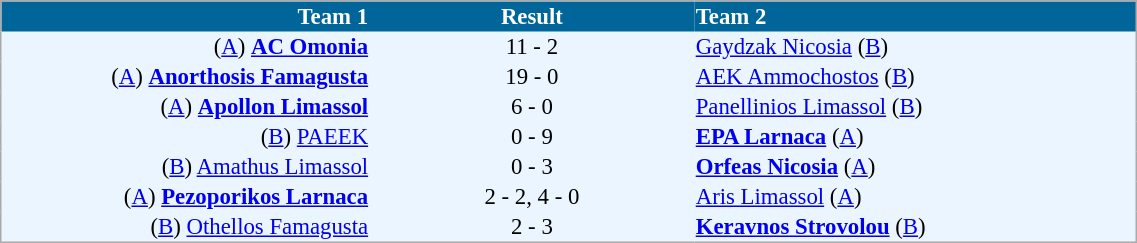<table cellspacing="0" style="background: #EBF5FF; border: 1px #aaa solid; border-collapse: collapse; font-size: 95%;" width=60%>
<tr bgcolor=#006699 style="color:white;">
<th width=25% align="right">Team 1</th>
<th width=22% align="center">Result</th>
<th width=30% align="left">Team 2</th>
</tr>
<tr>
<td align=right>(<a href='#'>A</a>) <strong><a href='#'>AC Omonia</a></strong></td>
<td align=center>11 - 2</td>
<td align=left><a href='#'>Gaydzak Nicosia</a> (<a href='#'>B</a>)</td>
</tr>
<tr>
<td align=right>(<a href='#'>A</a>) <strong><a href='#'>Anorthosis Famagusta</a></strong></td>
<td align=center>19 - 0</td>
<td align=left><a href='#'>AEK Ammochostos</a> (<a href='#'>B</a>)</td>
</tr>
<tr>
<td align=right>(<a href='#'>A</a>) <strong><a href='#'>Apollon Limassol</a></strong></td>
<td align=center>6 - 0</td>
<td align=left><a href='#'>Panellinios Limassol</a> (<a href='#'>B</a>)</td>
</tr>
<tr>
<td align=right>(<a href='#'>B</a>) <a href='#'>PAEEK</a></td>
<td align=center>0 - 9</td>
<td align=left><strong><a href='#'>EPA Larnaca</a></strong> (<a href='#'>A</a>)</td>
</tr>
<tr>
<td align=right>(<a href='#'>B</a>) <a href='#'>Amathus Limassol</a></td>
<td align=center>0 - 3</td>
<td align="left"><strong><a href='#'>Orfeas Nicosia</a></strong> (<a href='#'>A</a>)</td>
</tr>
<tr>
<td align=right>(<a href='#'>A</a>) <strong><a href='#'>Pezoporikos Larnaca</a></strong></td>
<td align=center>2 - 2, 4 - 0</td>
<td align=left><a href='#'>Aris Limassol</a> (<a href='#'>A</a>)</td>
</tr>
<tr>
<td align=right>(<a href='#'>B</a>) <a href='#'>Othellos Famagusta</a></td>
<td align=center>2 - 3</td>
<td align="left"><strong><a href='#'>Keravnos Strovolou</a></strong> (<a href='#'>B</a>)</td>
</tr>
<tr>
</tr>
</table>
